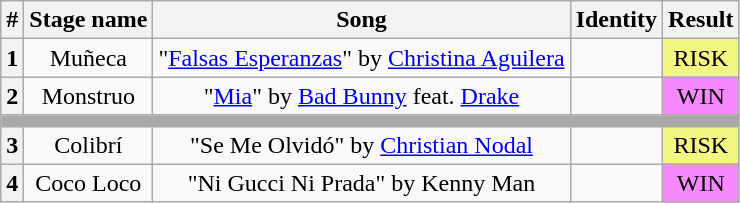<table class="wikitable plainrowheaders" style="text-align: center">
<tr>
<th>#</th>
<th>Stage name</th>
<th>Song</th>
<th>Identity</th>
<th>Result</th>
</tr>
<tr>
<th>1</th>
<td>Muñeca</td>
<td>"<a href='#'>Falsas Esperanzas</a>" by <a href='#'>Christina Aguilera</a></td>
<td></td>
<td bgcolor=#F3F781>RISK</td>
</tr>
<tr>
<th>2</th>
<td>Monstruo</td>
<td>"<a href='#'>Mia</a>" by <a href='#'>Bad Bunny</a> feat. <a href='#'>Drake</a></td>
<td></td>
<td bgcolor=#F888FD>WIN</td>
</tr>
<tr>
<td colspan="5" style="background:darkgray"></td>
</tr>
<tr>
<th>3</th>
<td>Colibrí</td>
<td>"Se Me Olvidó" by <a href='#'>Christian Nodal</a></td>
<td></td>
<td bgcolor=#F3F781>RISK</td>
</tr>
<tr>
<th>4</th>
<td>Coco Loco</td>
<td>"Ni Gucci Ni Prada" by Kenny Man</td>
<td></td>
<td bgcolor=#F888FD>WIN</td>
</tr>
</table>
